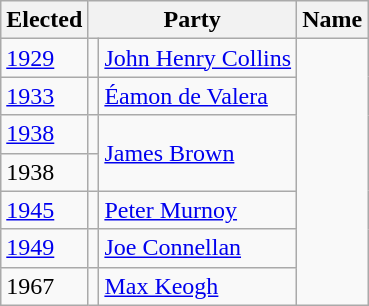<table class="wikitable">
<tr>
<th>Elected</th>
<th colspan=2>Party</th>
<th>Name</th>
</tr>
<tr>
<td><a href='#'>1929</a></td>
<td></td>
<td><a href='#'>John Henry Collins</a></td>
</tr>
<tr>
<td><a href='#'>1933</a></td>
<td></td>
<td><a href='#'>Éamon de Valera</a></td>
</tr>
<tr>
<td><a href='#'>1938</a></td>
<td></td>
<td rowspan=2><a href='#'>James Brown</a></td>
</tr>
<tr>
<td>1938</td>
<td></td>
</tr>
<tr>
<td><a href='#'>1945</a></td>
<td></td>
<td><a href='#'>Peter Murnoy</a></td>
</tr>
<tr>
<td><a href='#'>1949</a></td>
<td></td>
<td><a href='#'>Joe Connellan</a></td>
</tr>
<tr>
<td>1967</td>
<td></td>
<td><a href='#'>Max Keogh</a></td>
</tr>
</table>
